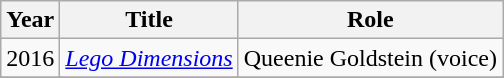<table class="wikitable sortable">
<tr>
<th>Year</th>
<th>Title</th>
<th>Role</th>
</tr>
<tr>
<td>2016</td>
<td><em><a href='#'>Lego Dimensions</a></em></td>
<td>Queenie Goldstein (voice)</td>
</tr>
<tr>
</tr>
</table>
